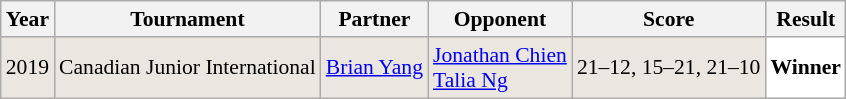<table class="sortable wikitable" style="font-size: 90%;">
<tr>
<th>Year</th>
<th>Tournament</th>
<th>Partner</th>
<th>Opponent</th>
<th>Score</th>
<th>Result</th>
</tr>
<tr style="background:#EBE7E0">
<td align="center">2019</td>
<td align="left">Canadian Junior International</td>
<td align="left"> <a href='#'>Brian Yang</a></td>
<td align="left"> <a href='#'>Jonathan Chien</a><br> <a href='#'>Talia Ng</a></td>
<td align="left">21–12, 15–21, 21–10</td>
<td style="text-align:left; background:white"> <strong>Winner</strong></td>
</tr>
</table>
